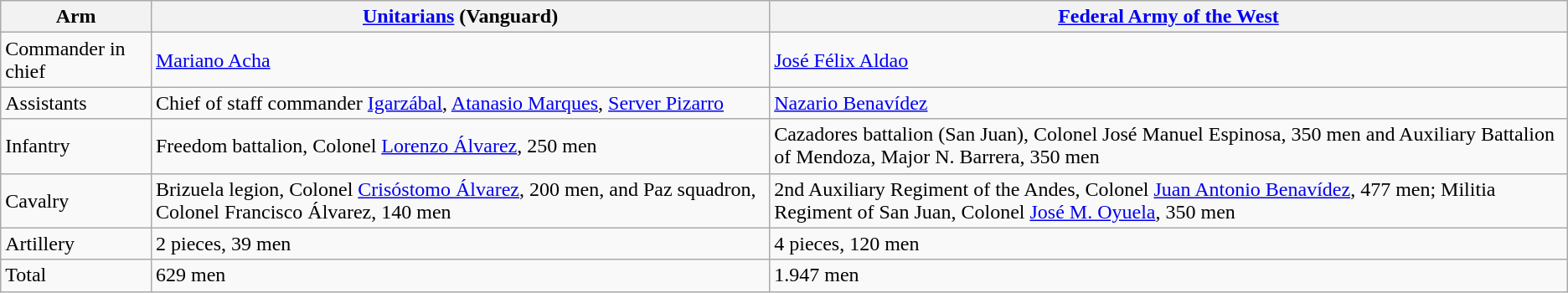<table class="wikitable">
<tr>
<th>Arm</th>
<th><a href='#'>Unitarians</a> (Vanguard)</th>
<th><a href='#'>Federal Army of the West</a></th>
</tr>
<tr>
<td>Commander in chief</td>
<td><a href='#'>Mariano Acha</a></td>
<td><a href='#'>José Félix Aldao</a></td>
</tr>
<tr>
<td>Assistants</td>
<td>Chief of staff commander <a href='#'>Igarzábal</a>, <a href='#'>Atanasio Marques</a>, <a href='#'>Server Pizarro</a></td>
<td><a href='#'>Nazario Benavídez</a></td>
</tr>
<tr>
<td>Infantry</td>
<td>Freedom battalion, Colonel <a href='#'>Lorenzo Álvarez</a>, 250 men</td>
<td>Cazadores battalion (San Juan), Colonel José Manuel Espinosa, 350 men and Auxiliary Battalion of Mendoza, Major N. Barrera, 350 men</td>
</tr>
<tr>
<td>Cavalry</td>
<td>Brizuela legion, Colonel <a href='#'>Crisóstomo Álvarez</a>, 200 men, and Paz squadron, Colonel Francisco Álvarez, 140 men</td>
<td>2nd Auxiliary Regiment of the Andes, Colonel <a href='#'>Juan Antonio Benavídez</a>, 477 men; Militia Regiment of San Juan, Colonel <a href='#'>José M. Oyuela</a>, 350 men</td>
</tr>
<tr>
<td>Artillery</td>
<td>2 pieces, 39 men</td>
<td>4 pieces, 120 men</td>
</tr>
<tr>
<td>Total</td>
<td>629 men</td>
<td>1.947 men</td>
</tr>
</table>
